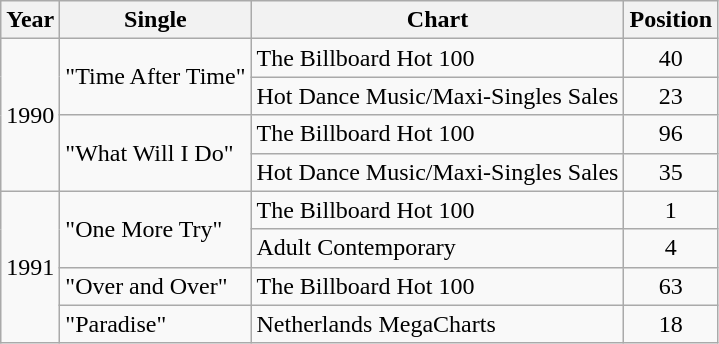<table class="wikitable">
<tr>
<th>Year</th>
<th>Single</th>
<th>Chart</th>
<th>Position</th>
</tr>
<tr>
<td rowspan=4>1990</td>
<td rowspan=2>"Time After Time"</td>
<td>The Billboard Hot 100</td>
<td style="text-align:center;">40</td>
</tr>
<tr>
<td>Hot Dance Music/Maxi-Singles Sales</td>
<td style="text-align:center;">23</td>
</tr>
<tr>
<td rowspan=2>"What Will I Do"</td>
<td>The Billboard Hot 100</td>
<td style="text-align:center;">96</td>
</tr>
<tr>
<td>Hot Dance Music/Maxi-Singles Sales</td>
<td style="text-align:center;">35</td>
</tr>
<tr>
<td rowspan=4>1991</td>
<td rowspan=2>"One More Try"</td>
<td>The Billboard Hot 100</td>
<td style="text-align:center;">1</td>
</tr>
<tr>
<td>Adult Contemporary</td>
<td style="text-align:center;">4</td>
</tr>
<tr>
<td>"Over and Over"</td>
<td>The Billboard Hot 100</td>
<td style="text-align:center;">63</td>
</tr>
<tr>
<td>"Paradise"</td>
<td>Netherlands MegaCharts</td>
<td style="text-align:center;">18</td>
</tr>
</table>
